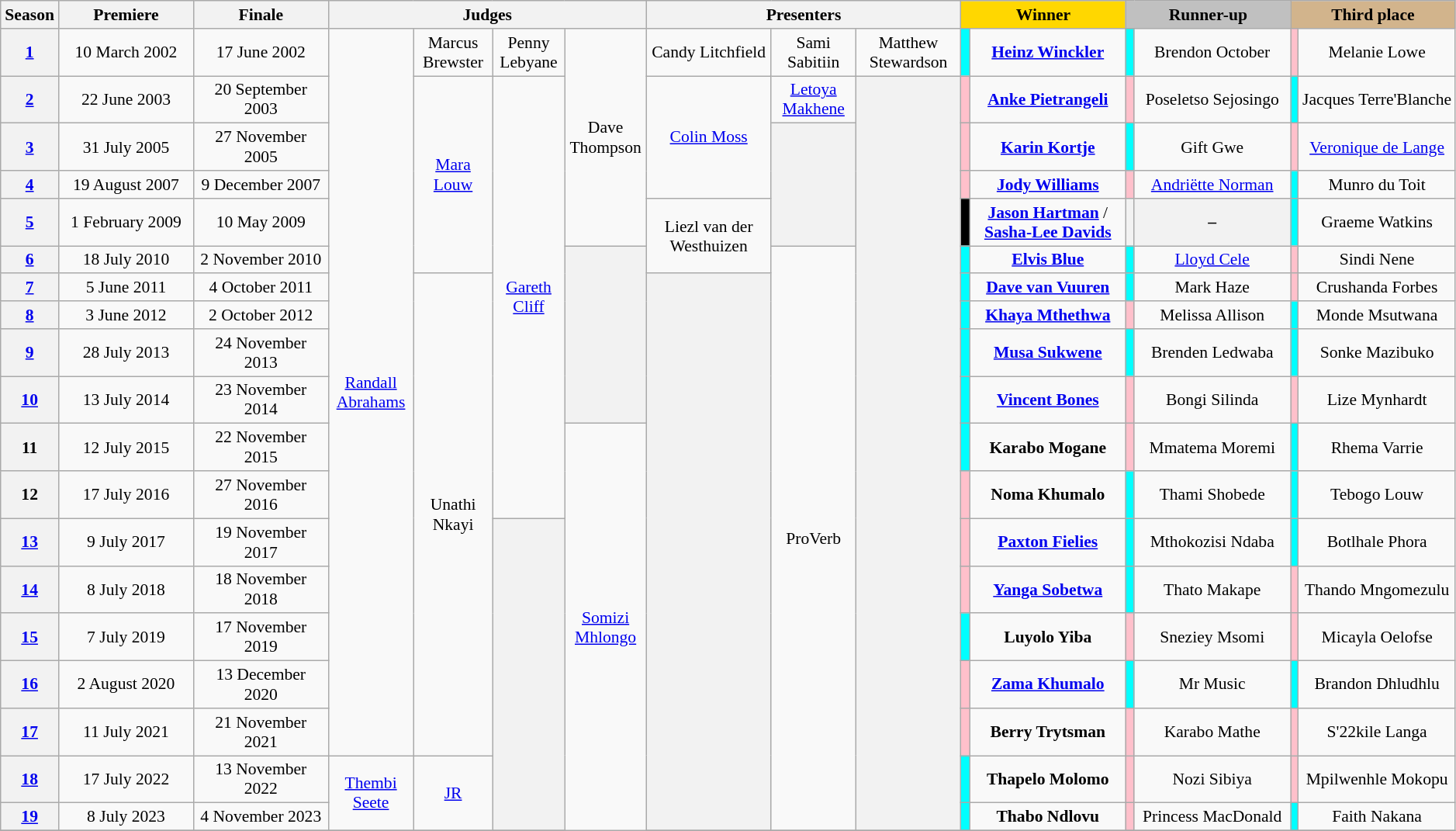<table class="wikitable" style="text-align:center; font-size:90%; width:99%">
<tr>
<th width="2%">Season</th>
<th width="9%">Premiere</th>
<th width="9%">Finale</th>
<th width="21%" colspan="4">Judges</th>
<th width="21%" colspan="3">Presenters</th>
<th style="background:gold" width="11%" colspan="2">Winner</th>
<th style="background:silver" width="11%" colspan="2">Runner-up</th>
<th style="background:tan" width="11%" colspan="2">Third place</th>
</tr>
<tr>
<th><a href='#'>1</a></th>
<td>10  March 2002</td>
<td>17 June 2002</td>
<td rowspan=17><a href='#'>Randall Abrahams</a></td>
<td rowspan=1>Marcus Brewster</td>
<td rowspan=1>Penny Lebyane</td>
<td rowspan=5>Dave Thompson</td>
<td rowspan=1>Candy Litchfield</td>
<td rowspan=1>Sami Sabitiin</td>
<td rowspan=1>Matthew Stewardson</td>
<td style="background:cyan"></td>
<td><strong><a href='#'>Heinz Winckler</a></strong></td>
<td style="background:cyan"></td>
<td>Brendon October</td>
<td style="background:pink"></td>
<td>Melanie Lowe</td>
</tr>
<tr>
<th><a href='#'>2</a></th>
<td>22 June 2003</td>
<td>20 September 2003</td>
<td rowspan=5><a href='#'>Mara Louw</a></td>
<td rowspan=11><a href='#'>Gareth Cliff</a></td>
<td rowspan=3><a href='#'>Colin Moss</a></td>
<td rowspan=1><a href='#'>Letoya Makhene</a></td>
<th rowspan=18></th>
<td style="background:pink"></td>
<td><strong><a href='#'>Anke Pietrangeli</a></strong></td>
<td style="background:pink"></td>
<td>Poseletso Sejosingo</td>
<td style="background:cyan"></td>
<td>Jacques Terre'Blanche</td>
</tr>
<tr>
<th><a href='#'>3</a></th>
<td>31 July 2005</td>
<td>27 November 2005</td>
<th rowspan=3></th>
<td style="background:pink"></td>
<td><strong><a href='#'>Karin Kortje</a></strong></td>
<td style="background:cyan"></td>
<td>Gift Gwe</td>
<td style="background:pink"></td>
<td><a href='#'>Veronique de Lange</a></td>
</tr>
<tr>
<th><a href='#'>4</a></th>
<td>19 August 2007</td>
<td>9 December 2007</td>
<td style="background:pink"></td>
<td><strong><a href='#'>Jody Williams</a></strong></td>
<td style="background:pink"></td>
<td><a href='#'>Andriëtte Norman</a></td>
<td style="background:cyan"></td>
<td>Munro du Toit</td>
</tr>
<tr>
<th><a href='#'>5</a></th>
<td>1 February 2009</td>
<td>10 May 2009</td>
<td rowspan=2>Liezl van der Westhuizen</td>
<td style="background:black"></td>
<td><strong><a href='#'>Jason Hartman</a></strong> / <br><strong><a href='#'>Sasha-Lee Davids</a></strong></td>
<th></th>
<th rowspan=1>–</th>
<td style="background:cyan"></td>
<td>Graeme Watkins</td>
</tr>
<tr>
<th><a href='#'>6</a></th>
<td>18 July 2010</td>
<td>2 November 2010</td>
<th rowspan=5></th>
<td rowspan=14>ProVerb</td>
<td style="background:cyan"></td>
<td><strong><a href='#'>Elvis Blue</a></strong></td>
<td style="background:cyan"></td>
<td><a href='#'>Lloyd Cele</a></td>
<td style="background:pink"></td>
<td>Sindi Nene</td>
</tr>
<tr>
<th><a href='#'>7</a></th>
<td>5 June 2011</td>
<td>4 October 2011</td>
<td rowspan=11>Unathi Nkayi</td>
<th rowspan=13></th>
<td style="background:cyan"></td>
<td><strong><a href='#'>Dave van Vuuren</a></strong></td>
<td style="background:cyan"></td>
<td>Mark Haze</td>
<td style="background:pink"></td>
<td>Crushanda Forbes</td>
</tr>
<tr>
<th><a href='#'>8</a></th>
<td>3 June 2012</td>
<td>2 October 2012</td>
<td style="background:cyan"></td>
<td><strong><a href='#'>Khaya Mthethwa</a></strong></td>
<td style="background:pink"></td>
<td>Melissa Allison</td>
<td style="background:cyan"></td>
<td>Monde Msutwana</td>
</tr>
<tr>
<th><a href='#'>9</a></th>
<td>28 July 2013</td>
<td>24 November 2013</td>
<td style="background:cyan"></td>
<td><strong><a href='#'>Musa Sukwene</a></strong></td>
<td style="background:cyan"></td>
<td>Brenden Ledwaba</td>
<td style="background:cyan"></td>
<td>Sonke Mazibuko</td>
</tr>
<tr>
<th><a href='#'>10</a></th>
<td>13 July 2014</td>
<td>23 November 2014</td>
<td style="background:cyan"></td>
<td><strong><a href='#'>Vincent Bones</a></strong></td>
<td style="background:pink"></td>
<td>Bongi Silinda</td>
<td style="background:pink"></td>
<td>Lize Mynhardt</td>
</tr>
<tr>
<th>11</th>
<td>12 July 2015</td>
<td>22 November 2015</td>
<td rowspan=12><a href='#'>Somizi Mhlongo</a></td>
<td style="background:cyan"></td>
<td><strong>Karabo Mogane</strong></td>
<td style="background:pink"></td>
<td>Mmatema Moremi</td>
<td style="background:cyan"></td>
<td>Rhema Varrie</td>
</tr>
<tr>
<th>12</th>
<td>17 July 2016</td>
<td>27 November 2016</td>
<td style="background:pink"></td>
<td><strong>Noma Khumalo</strong></td>
<td style="background:cyan"></td>
<td>Thami Shobede</td>
<td style="background:cyan"></td>
<td>Tebogo Louw</td>
</tr>
<tr>
<th><a href='#'>13</a></th>
<td>9 July 2017</td>
<td>19 November 2017</td>
<th rowspan=7></th>
<td style="background:pink"></td>
<td><strong><a href='#'>Paxton Fielies</a></strong></td>
<td style="background:cyan"></td>
<td>Mthokozisi Ndaba</td>
<td style="background:cyan"></td>
<td>Botlhale Phora</td>
</tr>
<tr>
<th><a href='#'>14</a></th>
<td>8 July 2018</td>
<td>18 November 2018</td>
<td style="background:pink"></td>
<td><strong><a href='#'>Yanga Sobetwa</a></strong></td>
<td style="background:cyan"></td>
<td>Thato Makape</td>
<td style="background:pink"></td>
<td>Thando Mngomezulu</td>
</tr>
<tr>
<th><a href='#'>15</a></th>
<td>7 July 2019</td>
<td>17 November 2019</td>
<td style="background:cyan"></td>
<td><strong>Luyolo Yiba</strong></td>
<td style="background:pink"></td>
<td>Sneziey Msomi</td>
<td style="background:pink"></td>
<td>Micayla Oelofse</td>
</tr>
<tr>
<th><a href='#'>16</a></th>
<td>2 August 2020</td>
<td>13 December 2020</td>
<td style="background:pink"></td>
<td><strong><a href='#'>Zama Khumalo</a></strong></td>
<td style="background:cyan"></td>
<td>Mr Music</td>
<td style="background:cyan"></td>
<td>Brandon Dhludhlu</td>
</tr>
<tr>
<th><a href='#'>17</a></th>
<td>11 July 2021</td>
<td>21 November 2021</td>
<td style="background:pink"></td>
<td><strong>Berry Trytsman</strong></td>
<td style="background:pink"></td>
<td>Karabo Mathe</td>
<td style="background:pink"></td>
<td>S'22kile Langa</td>
</tr>
<tr>
<th><a href='#'>18</a></th>
<td>17 July 2022</td>
<td>13 November 2022</td>
<td rowspan=2><a href='#'>Thembi Seete</a></td>
<td rowspan=2><a href='#'>JR</a></td>
<td style="background:cyan"></td>
<td><strong>Thapelo Molomo</strong></td>
<td style="background:pink"></td>
<td>Nozi Sibiya</td>
<td style="background:pink"></td>
<td>Mpilwenhle Mokopu</td>
</tr>
<tr>
<th><a href='#'>19</a></th>
<td>8 July 2023</td>
<td>4 November 2023</td>
<td style="background:cyan"></td>
<td><strong>Thabo Ndlovu</strong></td>
<td style="background:pink"></td>
<td>Princess MacDonald</td>
<td style="background:cyan"></td>
<td>Faith Nakana</td>
</tr>
<tr>
</tr>
</table>
